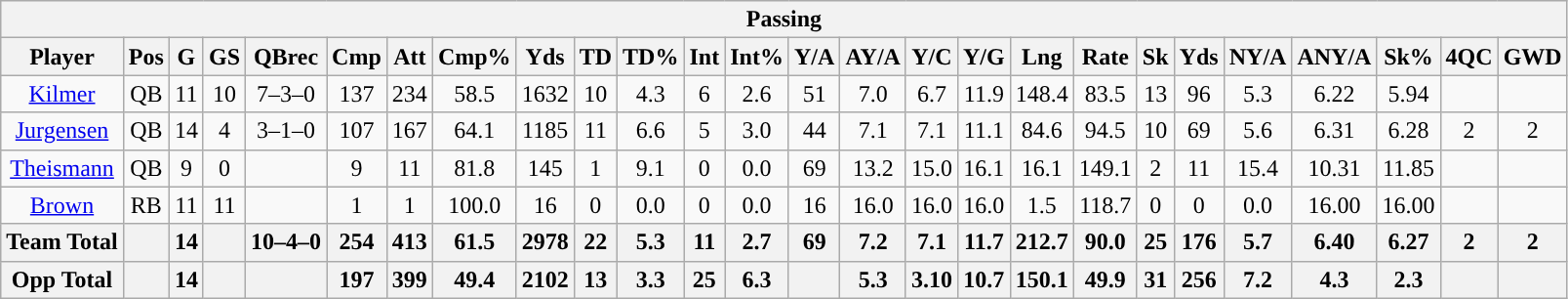<table class="wikitable" style="text-align:center">
<tr>
<th colspan="26">Passing</th>
</tr>
<tr>
<th>Player</th>
<th>Pos</th>
<th>G</th>
<th>GS</th>
<th>QBrec</th>
<th>Cmp</th>
<th>Att</th>
<th>Cmp%</th>
<th>Yds</th>
<th>TD</th>
<th>TD%</th>
<th>Int</th>
<th>Int%</th>
<th>Y/A</th>
<th>AY/A</th>
<th>Y/C</th>
<th>Y/G</th>
<th>Lng</th>
<th>Rate</th>
<th>Sk</th>
<th>Yds</th>
<th>NY/A</th>
<th>ANY/A</th>
<th>Sk%</th>
<th>4QC</th>
<th>GWD</th>
</tr>
<tr>
<td><a href='#'>Kilmer</a></td>
<td>QB</td>
<td>11</td>
<td>10</td>
<td>7–3–0</td>
<td>137</td>
<td>234</td>
<td>58.5</td>
<td>1632</td>
<td>10</td>
<td>4.3</td>
<td>6</td>
<td>2.6</td>
<td>51</td>
<td>7.0</td>
<td>6.7</td>
<td>11.9</td>
<td>148.4</td>
<td>83.5</td>
<td>13</td>
<td>96</td>
<td>5.3</td>
<td>6.22</td>
<td>5.94</td>
<td></td>
<td></td>
</tr>
<tr>
<td><a href='#'>Jurgensen</a></td>
<td>QB</td>
<td>14</td>
<td>4</td>
<td>3–1–0</td>
<td>107</td>
<td>167</td>
<td>64.1</td>
<td>1185</td>
<td>11</td>
<td>6.6</td>
<td>5</td>
<td>3.0</td>
<td>44</td>
<td>7.1</td>
<td>7.1</td>
<td>11.1</td>
<td>84.6</td>
<td>94.5</td>
<td>10</td>
<td>69</td>
<td>5.6</td>
<td>6.31</td>
<td>6.28</td>
<td>2</td>
<td>2</td>
</tr>
<tr>
<td><a href='#'>Theismann</a></td>
<td>QB</td>
<td>9</td>
<td>0</td>
<td></td>
<td>9</td>
<td>11</td>
<td>81.8</td>
<td>145</td>
<td>1</td>
<td>9.1</td>
<td>0</td>
<td>0.0</td>
<td>69</td>
<td>13.2</td>
<td>15.0</td>
<td>16.1</td>
<td>16.1</td>
<td>149.1</td>
<td>2</td>
<td>11</td>
<td>15.4</td>
<td>10.31</td>
<td>11.85</td>
<td></td>
</tr>
<tr>
<td><a href='#'>Brown</a></td>
<td>RB</td>
<td>11</td>
<td>11</td>
<td></td>
<td>1</td>
<td>1</td>
<td>100.0</td>
<td>16</td>
<td>0</td>
<td>0.0</td>
<td>0</td>
<td>0.0</td>
<td>16</td>
<td>16.0</td>
<td>16.0</td>
<td>16.0</td>
<td>1.5</td>
<td>118.7</td>
<td>0</td>
<td>0</td>
<td>0.0</td>
<td>16.00</td>
<td>16.00</td>
<td></td>
<td></td>
</tr>
<tr>
<th>Team Total</th>
<th></th>
<th>14</th>
<th></th>
<th>10–4–0</th>
<th>254</th>
<th>413</th>
<th>61.5</th>
<th>2978</th>
<th>22</th>
<th>5.3</th>
<th>11</th>
<th>2.7</th>
<th>69</th>
<th>7.2</th>
<th>7.1</th>
<th>11.7</th>
<th>212.7</th>
<th>90.0</th>
<th>25</th>
<th>176</th>
<th>5.7</th>
<th>6.40</th>
<th>6.27</th>
<th>2</th>
<th>2</th>
</tr>
<tr>
<th>Opp Total</th>
<th></th>
<th>14</th>
<th></th>
<th></th>
<th>197</th>
<th>399</th>
<th>49.4</th>
<th>2102</th>
<th>13</th>
<th>3.3</th>
<th>25</th>
<th>6.3</th>
<th></th>
<th>5.3</th>
<th>3.10</th>
<th>10.7</th>
<th>150.1</th>
<th>49.9</th>
<th>31</th>
<th>256</th>
<th>7.2</th>
<th>4.3</th>
<th>2.3</th>
<th></th>
<th></th>
</tr>
</table>
